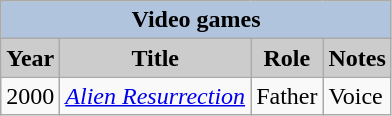<table class="wikitable">
<tr>
<th colspan=4 style="background:#B0C4DE;">Video games</th>
</tr>
<tr align="center">
<th style="background: #CCCCCC;">Year</th>
<th style="background: #CCCCCC;">Title</th>
<th style="background: #CCCCCC;">Role</th>
<th style="background: #CCCCCC;">Notes</th>
</tr>
<tr>
<td>2000</td>
<td><em><a href='#'>Alien Resurrection</a></em></td>
<td>Father</td>
<td>Voice</td>
</tr>
</table>
